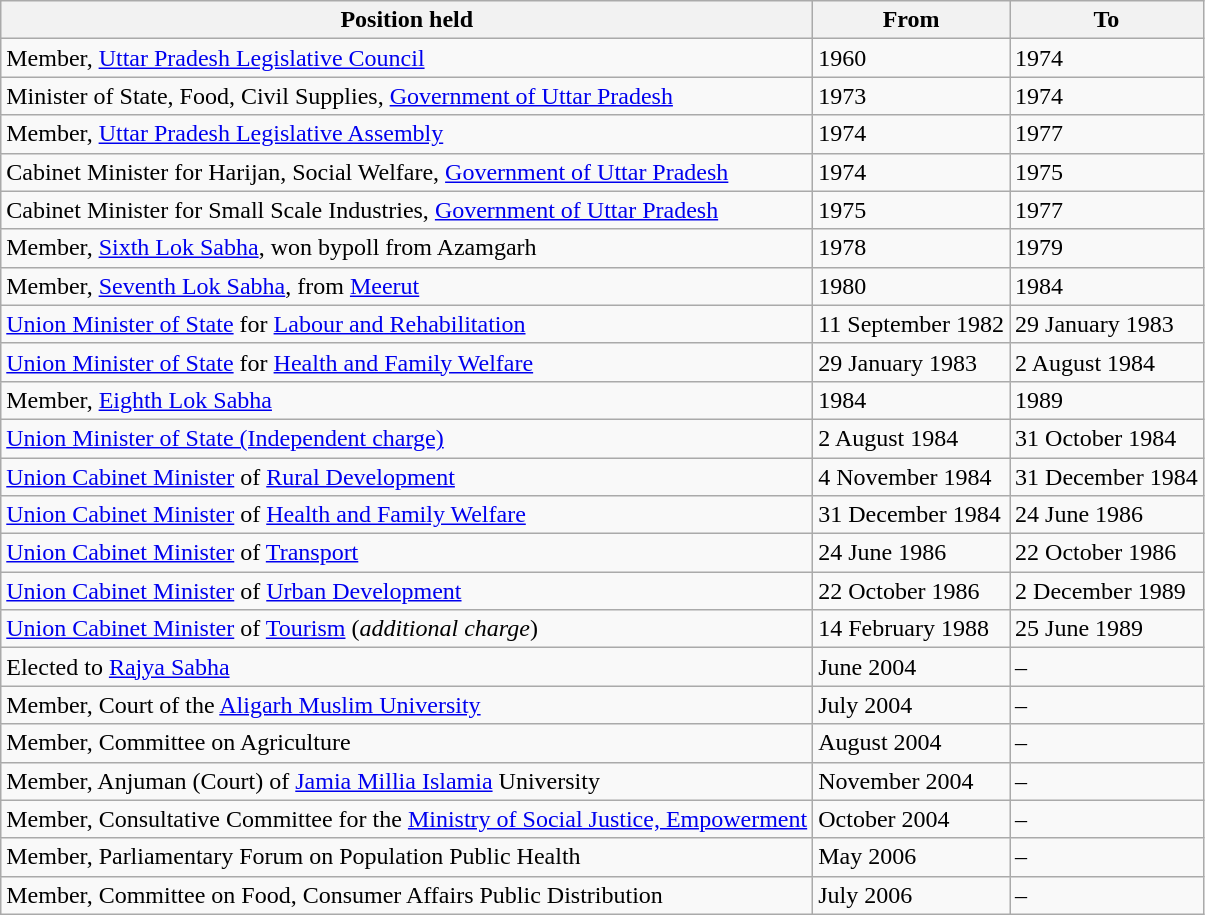<table class="wikitable" border="1">
<tr>
<th>Position held</th>
<th>From</th>
<th>To</th>
</tr>
<tr>
<td>Member, <a href='#'>Uttar Pradesh Legislative Council</a></td>
<td>1960</td>
<td>1974</td>
</tr>
<tr>
<td>Minister of State, Food, Civil Supplies, <a href='#'>Government of Uttar Pradesh</a></td>
<td>1973</td>
<td>1974</td>
</tr>
<tr>
<td>Member, <a href='#'>Uttar Pradesh Legislative Assembly</a></td>
<td>1974</td>
<td>1977</td>
</tr>
<tr>
<td>Cabinet Minister for Harijan, Social Welfare, <a href='#'>Government of Uttar Pradesh</a></td>
<td>1974</td>
<td>1975</td>
</tr>
<tr>
<td>Cabinet Minister for Small Scale Industries, <a href='#'>Government of Uttar Pradesh</a></td>
<td>1975</td>
<td>1977</td>
</tr>
<tr>
<td>Member, <a href='#'>Sixth Lok Sabha</a>, won bypoll from Azamgarh</td>
<td>1978</td>
<td>1979</td>
</tr>
<tr>
<td>Member, <a href='#'>Seventh Lok Sabha</a>, from <a href='#'>Meerut</a></td>
<td>1980</td>
<td>1984</td>
</tr>
<tr>
<td><a href='#'>Union Minister of State</a> for <a href='#'>Labour and Rehabilitation</a></td>
<td>11 September 1982</td>
<td>29 January 1983</td>
</tr>
<tr>
<td><a href='#'>Union Minister of State</a> for <a href='#'>Health and Family Welfare</a></td>
<td>29 January 1983</td>
<td>2 August 1984</td>
</tr>
<tr>
<td>Member, <a href='#'>Eighth Lok Sabha</a></td>
<td>1984</td>
<td>1989</td>
</tr>
<tr>
<td><a href='#'>Union Minister of State (Independent charge)</a></td>
<td>2 August 1984</td>
<td>31 October 1984</td>
</tr>
<tr>
<td><a href='#'>Union Cabinet Minister</a> of <a href='#'>Rural Development</a></td>
<td>4 November 1984</td>
<td>31 December 1984</td>
</tr>
<tr>
<td><a href='#'>Union Cabinet Minister</a> of <a href='#'>Health and Family Welfare</a></td>
<td>31 December 1984</td>
<td>24 June 1986</td>
</tr>
<tr>
<td><a href='#'>Union Cabinet Minister</a> of <a href='#'>Transport</a></td>
<td>24 June 1986</td>
<td>22 October 1986</td>
</tr>
<tr>
<td><a href='#'>Union Cabinet Minister</a> of <a href='#'>Urban Development</a></td>
<td>22 October 1986</td>
<td>2 December 1989</td>
</tr>
<tr>
<td><a href='#'>Union Cabinet Minister</a> of <a href='#'>Tourism</a> (<em>additional charge</em>)</td>
<td>14 February 1988</td>
<td>25 June 1989</td>
</tr>
<tr>
<td>Elected to <a href='#'>Rajya Sabha</a></td>
<td>June 2004</td>
<td>–</td>
</tr>
<tr>
<td>Member, Court of the <a href='#'>Aligarh Muslim University</a></td>
<td>July 2004</td>
<td>–</td>
</tr>
<tr>
<td>Member, Committee on Agriculture</td>
<td>August 2004</td>
<td>–</td>
</tr>
<tr>
<td>Member, Anjuman (Court) of <a href='#'>Jamia Millia Islamia</a> University</td>
<td>November 2004</td>
<td>–</td>
</tr>
<tr>
<td>Member, Consultative Committee for the <a href='#'>Ministry of Social Justice, Empowerment</a></td>
<td>October 2004</td>
<td>–</td>
</tr>
<tr>
<td>Member, Parliamentary Forum on Population  Public Health</td>
<td>May 2006</td>
<td>–</td>
</tr>
<tr>
<td>Member, Committee on Food, Consumer Affairs  Public Distribution</td>
<td>July 2006</td>
<td>–</td>
</tr>
</table>
